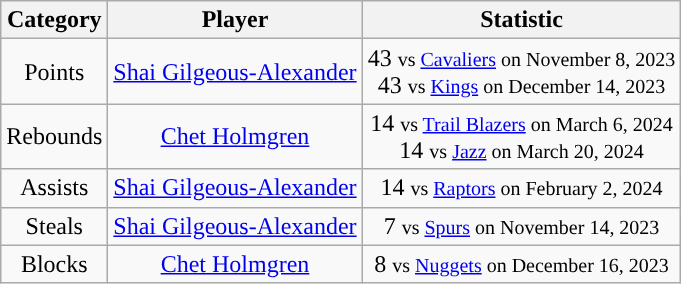<table class="wikitable" style="text-align: center">
<tr>
<th>Category</th>
<th>Player</th>
<th>Statistic</th>
</tr>
<tr style="text-align: center">
<td>Points</td>
<td><a href='#'>Shai Gilgeous-Alexander</a></td>
<td>43 <small>vs <a href='#'>Cavaliers</a> on November 8, 2023</small><br>43 <small>vs <a href='#'>Kings</a> on December 14, 2023</small></td>
</tr>
<tr style="text-align: center">
<td>Rebounds</td>
<td><a href='#'>Chet Holmgren</a></td>
<td>14 <small>vs <a href='#'>Trail Blazers</a> on March 6, 2024</small><br>14 <small>vs <a href='#'>Jazz</a> on March 20, 2024</small></td>
</tr>
<tr style="text-align: center">
<td>Assists</td>
<td><a href='#'>Shai Gilgeous-Alexander</a></td>
<td>14 <small>vs <a href='#'>Raptors</a> on February 2, 2024</small></td>
</tr>
<tr style="text-align: center">
<td>Steals</td>
<td><a href='#'>Shai Gilgeous-Alexander</a></td>
<td>7 <small>vs <a href='#'>Spurs</a> on November 14, 2023</small></td>
</tr>
<tr style="text-align: center">
<td>Blocks</td>
<td><a href='#'>Chet Holmgren</a></td>
<td>8 <small>vs <a href='#'>Nuggets</a> on December 16, 2023</small></td>
</tr>
</table>
